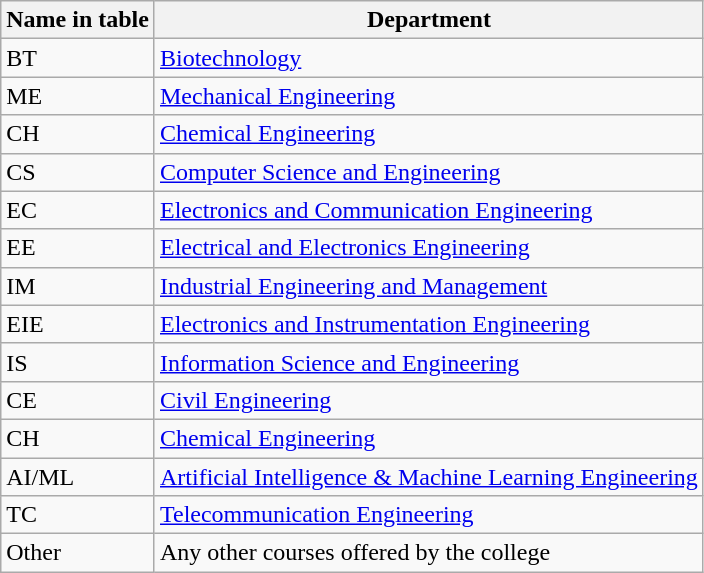<table class="wikitable">
<tr>
<th>Name in table</th>
<th>Department</th>
</tr>
<tr>
<td>BT</td>
<td><a href='#'>Biotechnology</a></td>
</tr>
<tr>
<td>ME</td>
<td><a href='#'>Mechanical Engineering</a></td>
</tr>
<tr>
<td>CH</td>
<td><a href='#'>Chemical Engineering</a></td>
</tr>
<tr>
<td>CS</td>
<td><a href='#'>Computer Science and Engineering</a></td>
</tr>
<tr>
<td>EC</td>
<td><a href='#'>Electronics and Communication Engineering</a></td>
</tr>
<tr>
<td>EE</td>
<td><a href='#'>Electrical and Electronics Engineering</a></td>
</tr>
<tr>
<td>IM</td>
<td><a href='#'>Industrial Engineering and Management</a></td>
</tr>
<tr>
<td>EIE</td>
<td><a href='#'>Electronics and Instrumentation Engineering</a></td>
</tr>
<tr>
<td>IS</td>
<td><a href='#'>Information Science and Engineering</a></td>
</tr>
<tr>
<td>CE</td>
<td><a href='#'>Civil Engineering</a></td>
</tr>
<tr>
<td>CH</td>
<td><a href='#'>Chemical Engineering</a></td>
</tr>
<tr>
<td>AI/ML</td>
<td><a href='#'>Artificial Intelligence & Machine Learning Engineering</a></td>
</tr>
<tr>
<td>TC</td>
<td><a href='#'>Telecommunication Engineering</a></td>
</tr>
<tr>
<td>Other</td>
<td>Any other courses offered by the college</td>
</tr>
</table>
